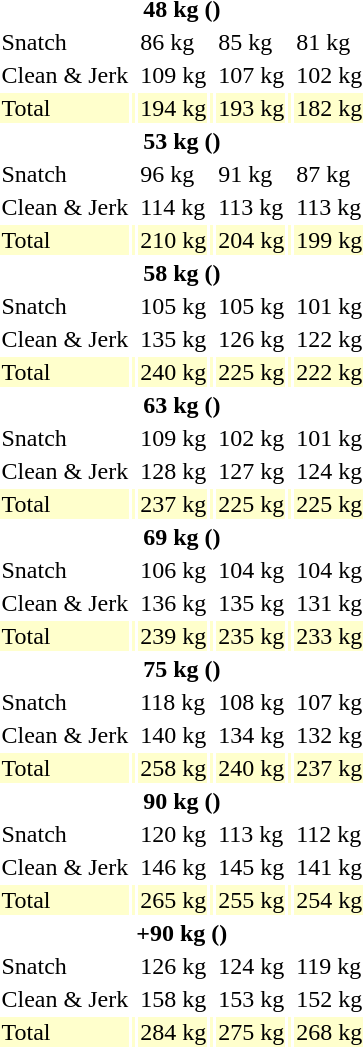<table>
<tr>
<th colspan=7>48 kg ()</th>
</tr>
<tr>
<td>Snatch</td>
<td></td>
<td>86 kg</td>
<td></td>
<td>85 kg</td>
<td></td>
<td>81 kg</td>
</tr>
<tr>
<td>Clean & Jerk</td>
<td></td>
<td>109 kg</td>
<td></td>
<td>107 kg</td>
<td></td>
<td>102 kg</td>
</tr>
<tr bgcolor=ffffcc>
<td>Total</td>
<td></td>
<td>194 kg</td>
<td></td>
<td>193 kg</td>
<td></td>
<td>182 kg</td>
</tr>
<tr>
<th colspan=7>53 kg ()</th>
</tr>
<tr>
<td>Snatch</td>
<td></td>
<td>96 kg</td>
<td></td>
<td>91 kg</td>
<td></td>
<td>87 kg</td>
</tr>
<tr>
<td>Clean & Jerk</td>
<td></td>
<td>114 kg</td>
<td></td>
<td>113 kg</td>
<td></td>
<td>113 kg</td>
</tr>
<tr bgcolor=ffffcc>
<td>Total</td>
<td></td>
<td>210 kg</td>
<td></td>
<td>204 kg</td>
<td></td>
<td>199 kg</td>
</tr>
<tr>
<th colspan=7>58 kg ()</th>
</tr>
<tr>
<td>Snatch</td>
<td></td>
<td>105 kg</td>
<td></td>
<td>105 kg</td>
<td></td>
<td>101 kg</td>
</tr>
<tr>
<td>Clean & Jerk</td>
<td></td>
<td>135 kg</td>
<td></td>
<td>126 kg</td>
<td></td>
<td>122 kg</td>
</tr>
<tr bgcolor=ffffcc>
<td>Total</td>
<td></td>
<td>240 kg</td>
<td></td>
<td>225 kg</td>
<td></td>
<td>222 kg</td>
</tr>
<tr>
<th colspan=7>63 kg ()</th>
</tr>
<tr>
<td>Snatch</td>
<td></td>
<td>109 kg</td>
<td></td>
<td>102 kg</td>
<td></td>
<td>101 kg</td>
</tr>
<tr>
<td>Clean & Jerk</td>
<td></td>
<td>128 kg</td>
<td></td>
<td>127 kg</td>
<td></td>
<td>124 kg</td>
</tr>
<tr bgcolor=ffffcc>
<td>Total</td>
<td></td>
<td>237 kg</td>
<td></td>
<td>225 kg</td>
<td></td>
<td>225 kg</td>
</tr>
<tr>
<th colspan=7>69 kg ()</th>
</tr>
<tr>
<td>Snatch</td>
<td></td>
<td>106 kg</td>
<td></td>
<td>104 kg</td>
<td></td>
<td>104 kg</td>
</tr>
<tr>
<td>Clean & Jerk</td>
<td></td>
<td>136 kg</td>
<td></td>
<td>135 kg</td>
<td></td>
<td>131 kg</td>
</tr>
<tr bgcolor=ffffcc>
<td>Total</td>
<td></td>
<td>239 kg</td>
<td></td>
<td>235 kg</td>
<td></td>
<td>233 kg</td>
</tr>
<tr>
<th colspan=7>75 kg ()</th>
</tr>
<tr>
<td>Snatch</td>
<td></td>
<td>118 kg</td>
<td></td>
<td>108 kg</td>
<td></td>
<td>107 kg</td>
</tr>
<tr>
<td>Clean & Jerk</td>
<td></td>
<td>140 kg</td>
<td></td>
<td>134 kg</td>
<td></td>
<td>132 kg</td>
</tr>
<tr bgcolor=ffffcc>
<td>Total</td>
<td></td>
<td>258 kg</td>
<td></td>
<td>240 kg</td>
<td></td>
<td>237 kg</td>
</tr>
<tr>
<th colspan=7>90 kg ()</th>
</tr>
<tr>
<td>Snatch</td>
<td></td>
<td>120 kg</td>
<td></td>
<td>113 kg</td>
<td></td>
<td>112 kg</td>
</tr>
<tr>
<td>Clean & Jerk</td>
<td></td>
<td>146 kg</td>
<td></td>
<td>145 kg</td>
<td></td>
<td>141 kg</td>
</tr>
<tr bgcolor=ffffcc>
<td>Total</td>
<td></td>
<td>265 kg</td>
<td></td>
<td>255 kg</td>
<td></td>
<td>254 kg</td>
</tr>
<tr>
<th colspan=7>+90 kg ()</th>
</tr>
<tr>
<td>Snatch</td>
<td></td>
<td>126 kg</td>
<td></td>
<td>124 kg</td>
<td></td>
<td>119 kg</td>
</tr>
<tr>
<td>Clean & Jerk</td>
<td></td>
<td>158 kg</td>
<td></td>
<td>153 kg</td>
<td></td>
<td>152 kg</td>
</tr>
<tr bgcolor=ffffcc>
<td>Total</td>
<td></td>
<td>284 kg</td>
<td></td>
<td>275 kg</td>
<td></td>
<td>268 kg</td>
</tr>
</table>
